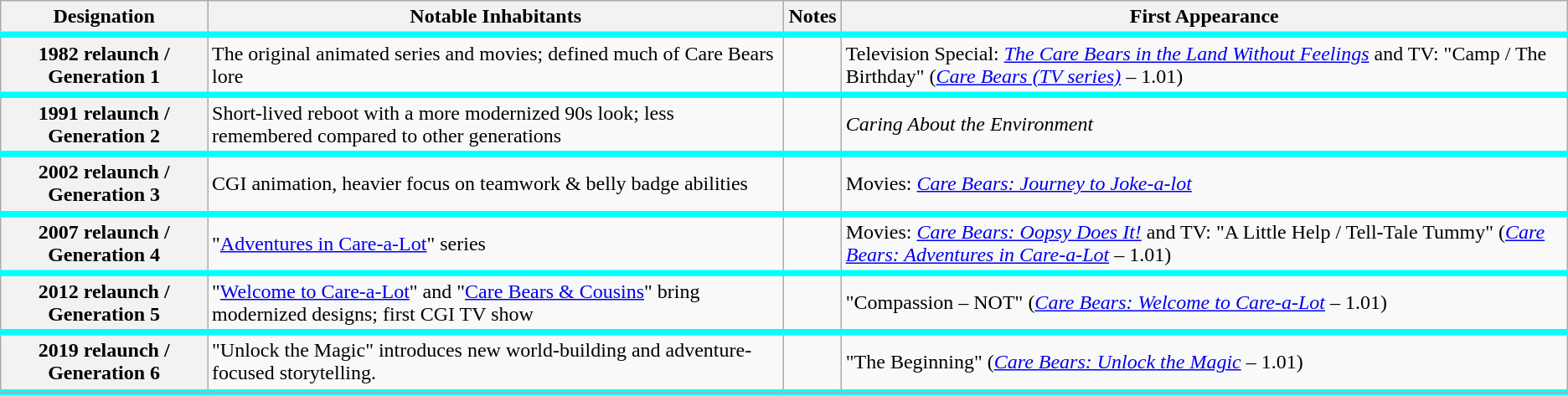<table class="wikitable">
<tr>
<th>Designation</th>
<th>Notable Inhabitants</th>
<th>Notes</th>
<th>First Appearance</th>
</tr>
<tr style="border-top: solid thick aqua">
<th>1982 relaunch / Generation 1</th>
<td>The original animated series and movies; defined much of Care Bears lore</td>
<td></td>
<td>Television Special: <em><a href='#'>The Care Bears in the Land Without Feelings</a></em> and TV: "Camp / The Birthday" (<em><a href='#'>Care Bears (TV series)</a></em> – 1.01)</td>
</tr>
<tr style="border-top: solid thick aqua">
<th>1991 relaunch / Generation 2</th>
<td>Short-lived reboot with a more modernized 90s look; less remembered compared to other generations</td>
<td></td>
<td><em>Caring About the Environment</em></td>
</tr>
<tr style="border-top: solid thick aqua">
<th>2002 relaunch / Generation 3</th>
<td>CGI animation, heavier focus on teamwork & belly badge abilities</td>
<td></td>
<td>Movies: <em><a href='#'>Care Bears: Journey to Joke-a-lot</a></em></td>
</tr>
<tr style="border-top: solid thick aqua">
<th>2007 relaunch / Generation 4</th>
<td>"<a href='#'>Adventures in Care-a-Lot</a>" series</td>
<td></td>
<td>Movies: <em><a href='#'>Care Bears: Oopsy Does It!</a></em> and TV: "A Little Help / Tell-Tale Tummy" (<em><a href='#'>Care Bears: Adventures in Care-a-Lot</a></em> – 1.01)</td>
</tr>
<tr style="border-top: solid thick aqua">
<th>2012 relaunch / Generation 5</th>
<td>"<a href='#'>Welcome to Care-a-Lot</a>" and "<a href='#'>Care Bears & Cousins</a>" bring modernized designs; first CGI TV show</td>
<td></td>
<td>"Compassion – NOT" (<em><a href='#'>Care Bears: Welcome to Care-a-Lot</a></em> – 1.01)</td>
</tr>
<tr style="border-top: solid thick aqua">
<th>2019 relaunch / Generation 6</th>
<td>"Unlock the Magic" introduces new world-building and adventure-focused storytelling.</td>
<td></td>
<td>"The Beginning" (<em><a href='#'>Care Bears: Unlock the Magic</a></em> – 1.01)</td>
</tr>
<tr style="border-top: solid thick aqua">
</tr>
</table>
